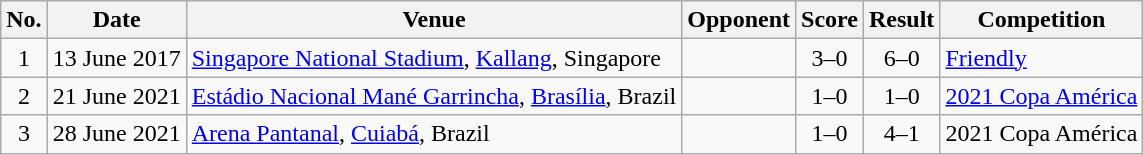<table class="wikitable sortable">
<tr>
<th scope="col">No.</th>
<th scope="col">Date</th>
<th scope="col">Venue</th>
<th scope="col">Opponent</th>
<th scope="col">Score</th>
<th scope="col">Result</th>
<th scope="col">Competition</th>
</tr>
<tr>
<td align="center">1</td>
<td>13 June 2017</td>
<td><a href='#'>Singapore National Stadium</a>, <a href='#'>Kallang</a>, Singapore</td>
<td></td>
<td align="center">3–0</td>
<td align="center">6–0</td>
<td><a href='#'>Friendly</a></td>
</tr>
<tr>
<td align="center">2</td>
<td>21 June 2021</td>
<td><a href='#'>Estádio Nacional Mané Garrincha</a>, <a href='#'>Brasília</a>, Brazil</td>
<td></td>
<td align="center">1–0</td>
<td align="center">1–0</td>
<td><a href='#'>2021 Copa América</a></td>
</tr>
<tr>
<td align="center">3</td>
<td>28 June 2021</td>
<td><a href='#'>Arena Pantanal</a>, <a href='#'>Cuiabá</a>, Brazil</td>
<td></td>
<td align="center">1–0</td>
<td align="center">4–1</td>
<td>2021 Copa América</td>
</tr>
</table>
